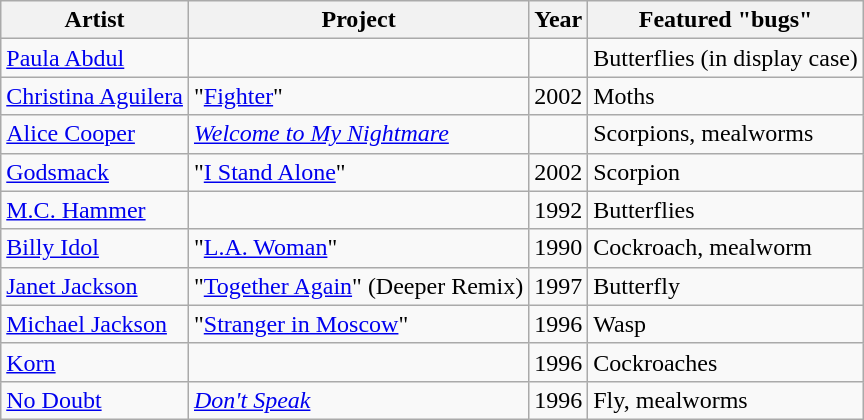<table class="wikitable sortable">
<tr>
<th>Artist</th>
<th>Project</th>
<th>Year</th>
<th>Featured "bugs"</th>
</tr>
<tr>
<td><a href='#'>Paula Abdul</a></td>
<td></td>
<td></td>
<td>Butterflies (in display case)</td>
</tr>
<tr>
<td><a href='#'>Christina Aguilera</a></td>
<td>"<a href='#'>Fighter</a>"</td>
<td>2002</td>
<td>Moths</td>
</tr>
<tr>
<td><a href='#'>Alice Cooper</a></td>
<td><em><a href='#'>Welcome to My Nightmare</a></em></td>
<td></td>
<td>Scorpions, mealworms</td>
</tr>
<tr>
<td><a href='#'>Godsmack</a></td>
<td>"<a href='#'>I Stand Alone</a>"</td>
<td>2002</td>
<td>Scorpion</td>
</tr>
<tr>
<td><a href='#'>M.C. Hammer</a></td>
<td></td>
<td>1992</td>
<td>Butterflies</td>
</tr>
<tr>
<td><a href='#'>Billy Idol</a></td>
<td>"<a href='#'>L.A. Woman</a>"</td>
<td>1990</td>
<td>Cockroach, mealworm</td>
</tr>
<tr>
<td><a href='#'>Janet Jackson</a></td>
<td>"<a href='#'>Together Again</a>" (Deeper Remix)</td>
<td>1997</td>
<td>Butterfly</td>
</tr>
<tr>
<td><a href='#'>Michael Jackson</a></td>
<td>"<a href='#'>Stranger in Moscow</a>"</td>
<td>1996</td>
<td>Wasp</td>
</tr>
<tr>
<td><a href='#'>Korn</a></td>
<td></td>
<td>1996</td>
<td>Cockroaches</td>
</tr>
<tr>
<td><a href='#'>No Doubt</a></td>
<td><em><a href='#'>Don't Speak</a></em></td>
<td>1996</td>
<td>Fly, mealworms</td>
</tr>
</table>
